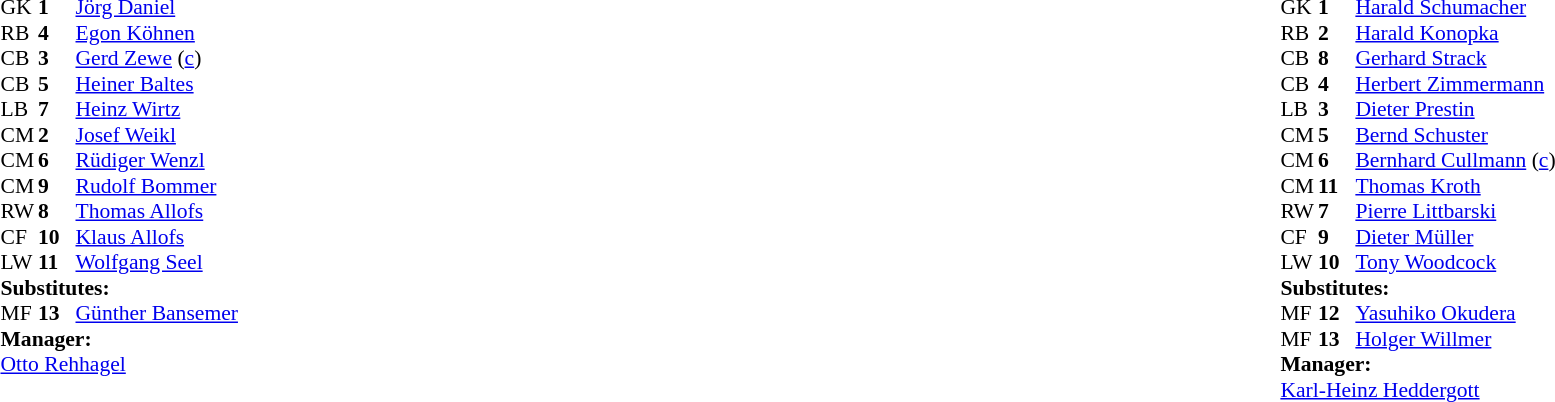<table width="100%">
<tr>
<td valign="top" width="40%"><br><table style="font-size:90%" cellspacing="0" cellpadding="0">
<tr>
<th width=25></th>
<th width=25></th>
</tr>
<tr>
<td>GK</td>
<td><strong>1</strong></td>
<td> <a href='#'>Jörg Daniel</a></td>
</tr>
<tr>
<td>RB</td>
<td><strong>4</strong></td>
<td> <a href='#'>Egon Köhnen</a></td>
</tr>
<tr>
<td>CB</td>
<td><strong>3</strong></td>
<td> <a href='#'>Gerd Zewe</a> (<a href='#'>c</a>)</td>
</tr>
<tr>
<td>CB</td>
<td><strong>5</strong></td>
<td> <a href='#'>Heiner Baltes</a></td>
</tr>
<tr>
<td>LB</td>
<td><strong>7</strong></td>
<td> <a href='#'>Heinz Wirtz</a></td>
</tr>
<tr>
<td>CM</td>
<td><strong>2</strong></td>
<td> <a href='#'>Josef Weikl</a></td>
</tr>
<tr>
<td>CM</td>
<td><strong>6</strong></td>
<td> <a href='#'>Rüdiger Wenzl</a></td>
<td></td>
<td></td>
</tr>
<tr>
<td>CM</td>
<td><strong>9</strong></td>
<td> <a href='#'>Rudolf Bommer</a></td>
</tr>
<tr>
<td>RW</td>
<td><strong>8</strong></td>
<td> <a href='#'>Thomas Allofs</a></td>
</tr>
<tr>
<td>CF</td>
<td><strong>10</strong></td>
<td> <a href='#'>Klaus Allofs</a></td>
</tr>
<tr>
<td>LW</td>
<td><strong>11</strong></td>
<td> <a href='#'>Wolfgang Seel</a></td>
</tr>
<tr>
<td colspan=3><strong>Substitutes:</strong></td>
</tr>
<tr>
<td>MF</td>
<td><strong>13</strong></td>
<td> <a href='#'>Günther Bansemer</a></td>
<td></td>
<td></td>
</tr>
<tr>
<td colspan=3><strong>Manager:</strong></td>
</tr>
<tr>
<td colspan=3> <a href='#'>Otto Rehhagel</a></td>
</tr>
</table>
</td>
<td valign="top"></td>
<td valign="top" width="50%"><br><table style="font-size:90%; margin:auto" cellspacing="0" cellpadding="0">
<tr>
<th width=25></th>
<th width=25></th>
</tr>
<tr>
<td>GK</td>
<td><strong>1</strong></td>
<td> <a href='#'>Harald Schumacher</a></td>
</tr>
<tr>
<td>RB</td>
<td><strong>2</strong></td>
<td> <a href='#'>Harald Konopka</a></td>
</tr>
<tr>
<td>CB</td>
<td><strong>8</strong></td>
<td> <a href='#'>Gerhard Strack</a></td>
<td></td>
</tr>
<tr>
<td>CB</td>
<td><strong>4</strong></td>
<td> <a href='#'>Herbert Zimmermann</a></td>
</tr>
<tr>
<td>LB</td>
<td><strong>3</strong></td>
<td> <a href='#'>Dieter Prestin</a></td>
</tr>
<tr>
<td>CM</td>
<td><strong>5</strong></td>
<td> <a href='#'>Bernd Schuster</a></td>
</tr>
<tr>
<td>CM</td>
<td><strong>6</strong></td>
<td> <a href='#'>Bernhard Cullmann</a> (<a href='#'>c</a>)</td>
</tr>
<tr>
<td>CM</td>
<td><strong>11</strong></td>
<td> <a href='#'>Thomas Kroth</a></td>
<td></td>
<td></td>
</tr>
<tr>
<td>RW</td>
<td><strong>7</strong></td>
<td> <a href='#'>Pierre Littbarski</a></td>
<td></td>
<td></td>
</tr>
<tr>
<td>CF</td>
<td><strong>9</strong></td>
<td> <a href='#'>Dieter Müller</a></td>
</tr>
<tr>
<td>LW</td>
<td><strong>10</strong></td>
<td> <a href='#'>Tony Woodcock</a></td>
</tr>
<tr>
<td colspan=3><strong>Substitutes:</strong></td>
</tr>
<tr>
<td>MF</td>
<td><strong>12</strong></td>
<td> <a href='#'>Yasuhiko Okudera</a></td>
<td></td>
<td></td>
</tr>
<tr>
<td>MF</td>
<td><strong>13</strong></td>
<td> <a href='#'>Holger Willmer</a></td>
<td></td>
<td></td>
</tr>
<tr>
<td colspan=3><strong>Manager:</strong></td>
</tr>
<tr>
<td colspan=3> <a href='#'>Karl-Heinz Heddergott</a></td>
</tr>
</table>
</td>
</tr>
</table>
